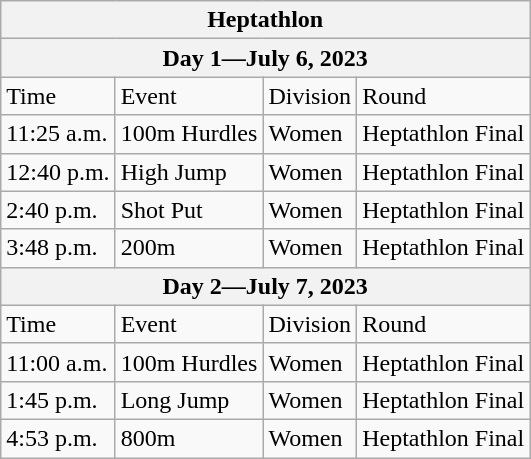<table class="wikitable sortable">
<tr>
<th colspan="6">Heptathlon</th>
</tr>
<tr>
<th colspan="6">Day 1—July 6, 2023</th>
</tr>
<tr>
<td>Time</td>
<td>Event</td>
<td>Division</td>
<td>Round</td>
</tr>
<tr>
<td>11:25 a.m.</td>
<td>100m Hurdles</td>
<td>Women</td>
<td>Heptathlon Final</td>
</tr>
<tr>
<td>12:40 p.m.</td>
<td>High Jump</td>
<td>Women</td>
<td>Heptathlon Final</td>
</tr>
<tr>
<td>2:40 p.m.</td>
<td>Shot Put</td>
<td>Women</td>
<td>Heptathlon Final</td>
</tr>
<tr>
<td>3:48 p.m.</td>
<td>200m</td>
<td>Women</td>
<td>Heptathlon Final</td>
</tr>
<tr>
<th colspan="6">Day 2—July 7, 2023</th>
</tr>
<tr>
<td>Time</td>
<td>Event</td>
<td>Division</td>
<td>Round</td>
</tr>
<tr>
<td>11:00 a.m.</td>
<td>100m Hurdles</td>
<td>Women</td>
<td>Heptathlon Final</td>
</tr>
<tr>
<td>1:45 p.m.</td>
<td>Long Jump</td>
<td>Women</td>
<td>Heptathlon Final</td>
</tr>
<tr>
<td>4:53 p.m.</td>
<td>800m</td>
<td>Women</td>
<td>Heptathlon Final</td>
</tr>
</table>
